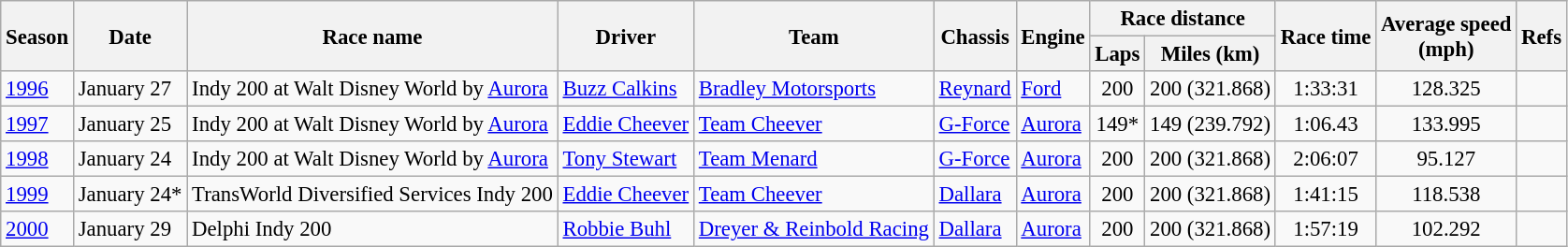<table class="wikitable" style="font-size: 95%;">
<tr>
<th rowspan="2">Season</th>
<th rowspan="2">Date</th>
<th rowspan="2">Race name</th>
<th rowspan="2">Driver</th>
<th rowspan="2">Team</th>
<th rowspan="2">Chassis</th>
<th rowspan="2">Engine</th>
<th colspan="2">Race distance</th>
<th rowspan="2">Race time</th>
<th rowspan="2">Average speed<br>(mph)</th>
<th rowspan="2">Refs</th>
</tr>
<tr>
<th>Laps</th>
<th>Miles (km)</th>
</tr>
<tr>
<td><a href='#'>1996</a></td>
<td>January 27</td>
<td>Indy 200 at Walt Disney World by <a href='#'>Aurora</a></td>
<td><a href='#'>Buzz Calkins</a></td>
<td><a href='#'>Bradley Motorsports</a></td>
<td><a href='#'>Reynard</a></td>
<td><a href='#'>Ford</a></td>
<td align="center">200</td>
<td align="center">200 (321.868)</td>
<td align="center">1:33:31</td>
<td align="center">128.325</td>
<td align="center"></td>
</tr>
<tr>
<td><a href='#'>1997</a></td>
<td>January 25</td>
<td>Indy 200 at Walt Disney World by <a href='#'>Aurora</a></td>
<td><a href='#'>Eddie Cheever</a></td>
<td><a href='#'>Team Cheever</a></td>
<td><a href='#'>G-Force</a></td>
<td><a href='#'>Aurora</a></td>
<td align="center">149*</td>
<td align="center">149 (239.792)</td>
<td align="center">1:06.43</td>
<td align="center">133.995</td>
<td align="center"></td>
</tr>
<tr>
<td><a href='#'>1998</a></td>
<td>January 24</td>
<td>Indy 200 at Walt Disney World by <a href='#'>Aurora</a></td>
<td><a href='#'>Tony Stewart</a></td>
<td><a href='#'>Team Menard</a></td>
<td><a href='#'>G-Force</a></td>
<td><a href='#'>Aurora</a></td>
<td align="center">200</td>
<td align="center">200 (321.868)</td>
<td align="center">2:06:07</td>
<td align="center">95.127</td>
<td align="center"></td>
</tr>
<tr>
<td><a href='#'>1999</a></td>
<td>January 24*</td>
<td>TransWorld Diversified Services Indy 200</td>
<td><a href='#'>Eddie Cheever</a></td>
<td><a href='#'>Team Cheever</a></td>
<td><a href='#'>Dallara</a></td>
<td><a href='#'>Aurora</a></td>
<td align="center">200</td>
<td align="center">200 (321.868)</td>
<td align="center">1:41:15</td>
<td align="center">118.538</td>
<td align="center"></td>
</tr>
<tr>
<td><a href='#'>2000</a></td>
<td>January 29</td>
<td>Delphi Indy 200</td>
<td><a href='#'>Robbie Buhl</a></td>
<td><a href='#'>Dreyer & Reinbold Racing</a></td>
<td><a href='#'>Dallara</a></td>
<td><a href='#'>Aurora</a></td>
<td align="center">200</td>
<td align="center">200 (321.868)</td>
<td align="center">1:57:19</td>
<td align="center">102.292</td>
<td align="center"></td>
</tr>
</table>
